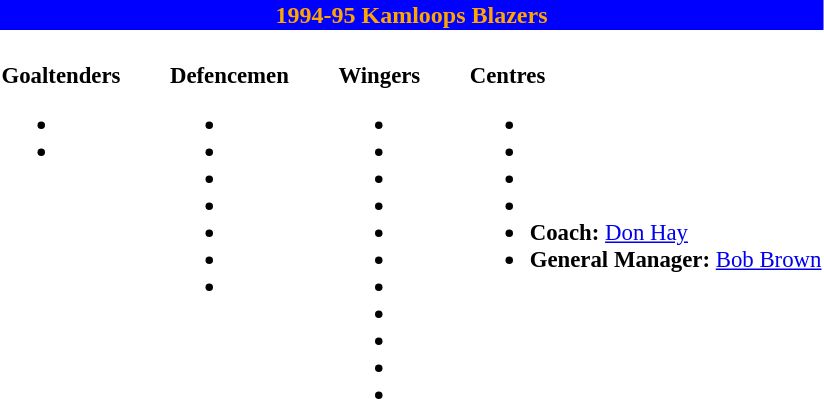<table class="toccolours" style="text-align: left;">
<tr>
<th colspan="7" style="background:blue;color:orange;text-align:center;">1994-95 Kamloops Blazers</th>
</tr>
<tr>
<td style="font-size:95%; vertical-align:top;"><br><strong>Goaltenders</strong><ul><li></li><li></li></ul></td>
<td style="width: 25px;"></td>
<td style="font-size:95%; vertical-align:top;"><br><strong>Defencemen</strong><ul><li></li><li></li><li></li><li></li><li></li><li></li><li></li></ul></td>
<td style="width: 25px;"></td>
<td style="font-size:95%; vertical-align:top;"><br><strong>Wingers</strong><ul><li></li><li></li><li></li><li></li><li></li><li></li><li></li><li></li><li></li><li></li><li></li></ul></td>
<td style="width: 25px;"></td>
<td style="font-size:95%; vertical-align:top;"><br><strong>Centres</strong><ul><li></li><li></li><li></li><li></li><li><strong>Coach:</strong> <a href='#'>Don Hay</a></li><li><strong>General Manager:</strong> <a href='#'>Bob Brown</a></li></ul></td>
</tr>
</table>
